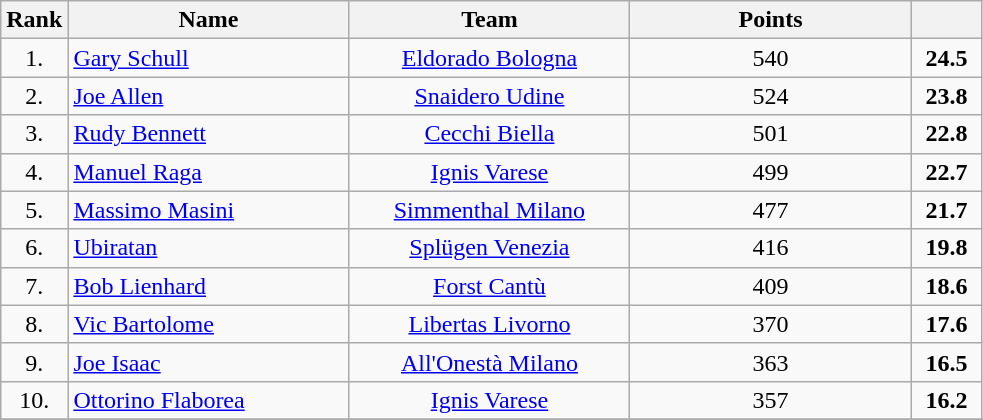<table class="wikitable" style="text-align: center;">
<tr>
<th>Rank</th>
<th width=180>Name</th>
<th width=180>Team</th>
<th width=180>Points</th>
<th width=40></th>
</tr>
<tr>
<td>1.</td>
<td align="left"> <a href='#'>Gary Schull</a></td>
<td><a href='#'>Eldorado Bologna</a></td>
<td>540</td>
<td><strong>24.5</strong></td>
</tr>
<tr>
<td>2.</td>
<td align="left"> <a href='#'>Joe Allen</a></td>
<td><a href='#'>Snaidero Udine</a></td>
<td>524</td>
<td><strong>23.8</strong></td>
</tr>
<tr>
<td>3.</td>
<td align="left"> <a href='#'>Rudy Bennett</a></td>
<td><a href='#'>Cecchi Biella</a></td>
<td>501</td>
<td><strong>22.8</strong></td>
</tr>
<tr>
<td>4.</td>
<td align="left"> <a href='#'>Manuel Raga</a></td>
<td><a href='#'>Ignis Varese</a></td>
<td>499</td>
<td><strong>22.7</strong></td>
</tr>
<tr>
<td>5.</td>
<td align="left"> <a href='#'>Massimo Masini</a></td>
<td><a href='#'>Simmenthal Milano</a></td>
<td>477</td>
<td><strong>21.7</strong></td>
</tr>
<tr>
<td>6.</td>
<td align="left"> <a href='#'>Ubiratan</a></td>
<td><a href='#'>Splügen Venezia</a></td>
<td>416</td>
<td><strong>19.8</strong></td>
</tr>
<tr>
<td>7.</td>
<td align="left"> <a href='#'>Bob Lienhard</a></td>
<td><a href='#'>Forst Cantù</a></td>
<td>409</td>
<td><strong>18.6</strong></td>
</tr>
<tr>
<td>8.</td>
<td align="left"> <a href='#'>Vic Bartolome</a></td>
<td><a href='#'>Libertas Livorno</a></td>
<td>370</td>
<td><strong>17.6</strong></td>
</tr>
<tr>
<td>9.</td>
<td align="left"> <a href='#'>Joe Isaac</a></td>
<td><a href='#'>All'Onestà Milano</a></td>
<td>363</td>
<td><strong>16.5</strong></td>
</tr>
<tr>
<td>10.</td>
<td align="left"> <a href='#'>Ottorino Flaborea</a></td>
<td><a href='#'>Ignis Varese</a></td>
<td>357</td>
<td><strong>16.2</strong></td>
</tr>
<tr>
</tr>
</table>
